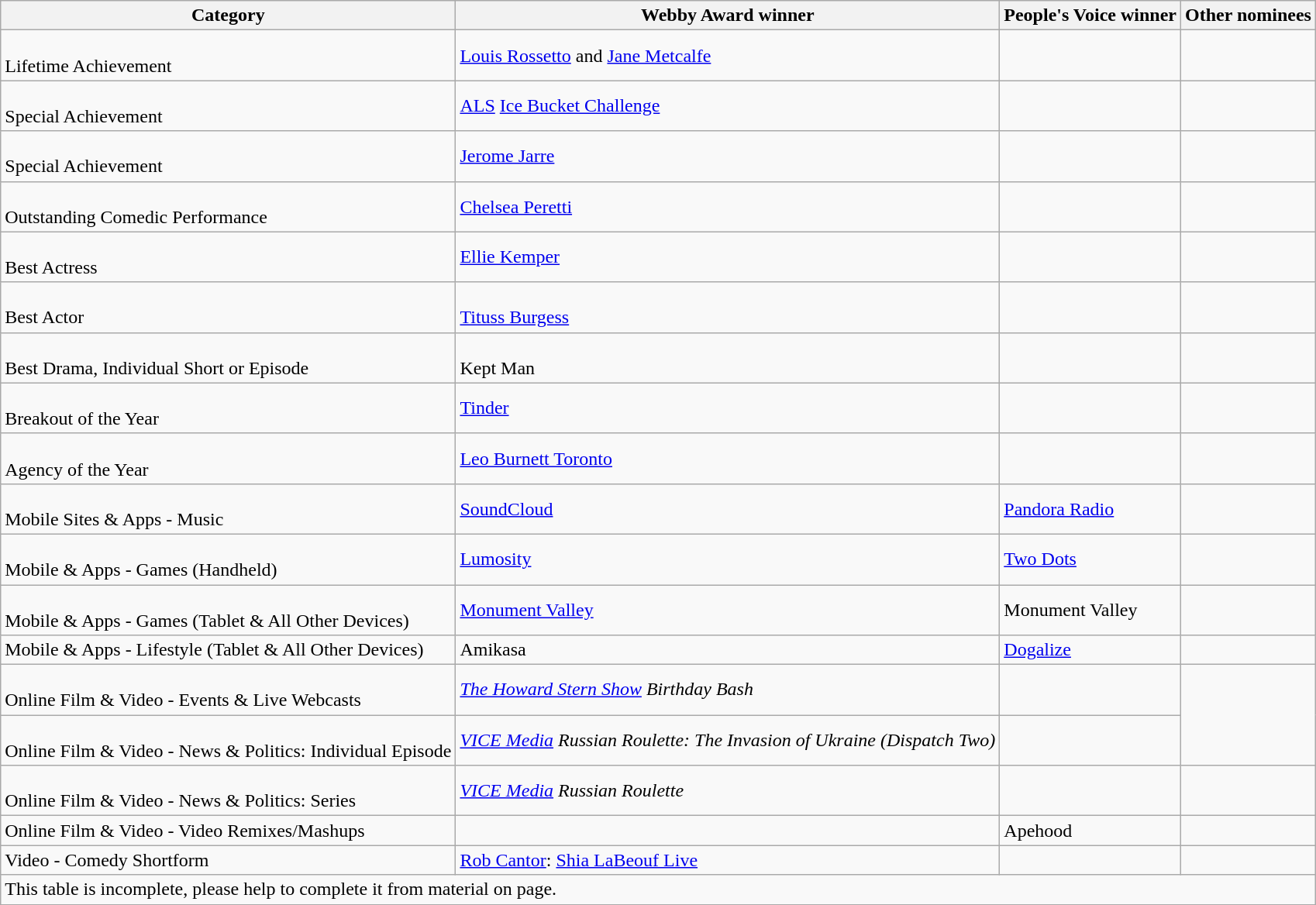<table class="wikitable">
<tr>
<th>Category</th>
<th>Webby Award winner</th>
<th>People's Voice winner</th>
<th>Other nominees</th>
</tr>
<tr>
<td><br>Lifetime Achievement</td>
<td><a href='#'>Louis Rossetto</a> and <a href='#'>Jane Metcalfe</a></td>
<td></td>
<td></td>
</tr>
<tr>
<td><br>Special Achievement</td>
<td><a href='#'>ALS</a> <a href='#'>Ice Bucket Challenge</a></td>
<td></td>
<td></td>
</tr>
<tr>
<td><br>Special Achievement</td>
<td><a href='#'>Jerome Jarre</a></td>
<td></td>
<td></td>
</tr>
<tr>
<td><br>Outstanding Comedic Performance</td>
<td><a href='#'>Chelsea Peretti</a></td>
<td></td>
<td></td>
</tr>
<tr>
<td><br>Best Actress</td>
<td><a href='#'>Ellie Kemper</a></td>
<td></td>
<td></td>
</tr>
<tr>
<td><br>Best Actor</td>
<td><br><a href='#'>Tituss Burgess</a></td>
<td></td>
<td></td>
</tr>
<tr>
<td><br>Best Drama, Individual Short or Episode</td>
<td><br>Kept Man</td>
<td></td>
<td></td>
</tr>
<tr>
<td><br>Breakout of the Year</td>
<td><a href='#'>Tinder</a></td>
<td></td>
<td></td>
</tr>
<tr>
<td><br>Agency of the Year</td>
<td><a href='#'>Leo Burnett Toronto</a></td>
<td></td>
<td></td>
</tr>
<tr>
<td><br>Mobile Sites & Apps - Music</td>
<td><a href='#'>SoundCloud</a></td>
<td><a href='#'>Pandora Radio</a></td>
<td></td>
</tr>
<tr>
<td><br>Mobile & Apps - Games (Handheld)</td>
<td><a href='#'>Lumosity</a></td>
<td><a href='#'>Two Dots</a></td>
<td></td>
</tr>
<tr>
<td><br>Mobile & Apps - Games (Tablet & All Other Devices)</td>
<td><a href='#'>Monument Valley</a></td>
<td>Monument Valley</td>
<td></td>
</tr>
<tr>
<td>Mobile & Apps - Lifestyle (Tablet & All Other Devices)</td>
<td>Amikasa</td>
<td><a href='#'>Dogalize</a></td>
<td></td>
</tr>
<tr>
<td><br>Online Film & Video - Events & Live Webcasts</td>
<td><em><a href='#'>The Howard Stern Show</a> Birthday Bash</em></td>
<td></td>
</tr>
<tr>
<td><br>Online Film & Video - News & Politics: Individual Episode</td>
<td><em><a href='#'>VICE Media</a> Russian Roulette: The Invasion of Ukraine (Dispatch Two)</em></td>
<td></td>
</tr>
<tr>
<td><br>Online Film & Video - News & Politics: Series</td>
<td><em><a href='#'>VICE Media</a> Russian Roulette</em></td>
<td></td>
<td></td>
</tr>
<tr>
<td>Online Film & Video - Video Remixes/Mashups</td>
<td></td>
<td>Apehood</td>
<td></td>
</tr>
<tr>
<td>Video - Comedy Shortform</td>
<td><a href='#'>Rob Cantor</a>: <a href='#'>Shia LaBeouf Live</a></td>
<td></td>
</tr>
<tr>
<td colspan=4>This table is incomplete, please help to complete it from material on  page.</td>
</tr>
</table>
